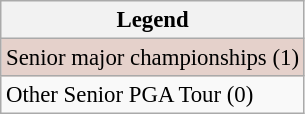<table class="wikitable" style="font-size:95%;">
<tr>
<th>Legend</th>
</tr>
<tr style="background:#e5d1cb;">
<td>Senior major championships (1)</td>
</tr>
<tr>
<td>Other Senior PGA Tour (0)</td>
</tr>
</table>
